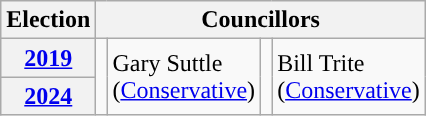<table class="wikitable">
<tr>
<th>Election</th>
<th colspan="4">Councillors</th>
</tr>
<tr>
<th><a href='#'>2019</a></th>
<td rowspan="4" style="background-color: "></td>
<td rowspan="2">Gary Suttle<br>(<a href='#'>Conservative</a>)</td>
<td rowspan="2" style="background-color: "></td>
<td rowspan="2">Bill Trite<br>(<a href='#'>Conservative</a>)</td>
</tr>
<tr>
<th><a href='#'>2024</a></th>
</tr>
</table>
